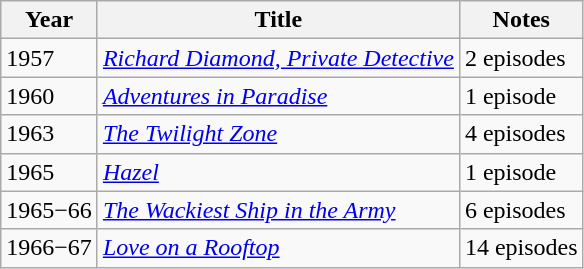<table class="wikitable">
<tr>
<th>Year</th>
<th>Title</th>
<th>Notes</th>
</tr>
<tr>
<td>1957</td>
<td><em><a href='#'>Richard Diamond, Private Detective</a></em></td>
<td>2 episodes</td>
</tr>
<tr>
<td>1960</td>
<td><em><a href='#'>Adventures in Paradise</a></em></td>
<td>1 episode</td>
</tr>
<tr>
<td>1963</td>
<td><em><a href='#'>The Twilight Zone</a></em></td>
<td>4 episodes</td>
</tr>
<tr>
<td>1965</td>
<td><em><a href='#'>Hazel</a></em></td>
<td>1 episode</td>
</tr>
<tr>
<td>1965−66</td>
<td><em><a href='#'>The Wackiest Ship in the Army</a></em></td>
<td>6 episodes</td>
</tr>
<tr>
<td>1966−67</td>
<td><em><a href='#'>Love on a Rooftop</a></em></td>
<td>14 episodes</td>
</tr>
</table>
